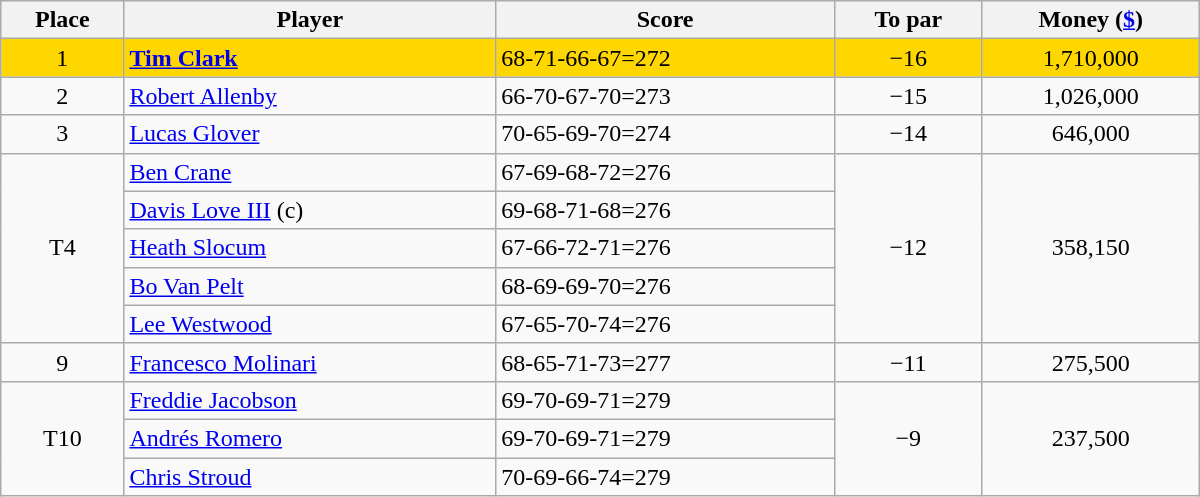<table class="wikitable" style="width:50em;margin-bottom:0;">
<tr>
<th>Place</th>
<th>Player</th>
<th>Score</th>
<th>To par</th>
<th>Money (<a href='#'>$</a>)</th>
</tr>
<tr style="background:gold">
<td align=center>1</td>
<td> <strong><a href='#'>Tim Clark</a></strong></td>
<td>68-71-66-67=272</td>
<td align=center>−16</td>
<td align=center>1,710,000</td>
</tr>
<tr>
<td align=center>2</td>
<td> <a href='#'>Robert Allenby</a></td>
<td>66-70-67-70=273</td>
<td align=center>−15</td>
<td align=center>1,026,000</td>
</tr>
<tr>
<td align=center>3</td>
<td> <a href='#'>Lucas Glover</a></td>
<td>70-65-69-70=274</td>
<td align=center>−14</td>
<td align=center>646,000</td>
</tr>
<tr>
<td rowspan=5 align=center>T4</td>
<td> <a href='#'>Ben Crane</a></td>
<td>67-69-68-72=276</td>
<td rowspan=5 align=center>−12</td>
<td rowspan=5 align=center>358,150</td>
</tr>
<tr>
<td> <a href='#'>Davis Love III</a> (c)</td>
<td>69-68-71-68=276</td>
</tr>
<tr>
<td> <a href='#'>Heath Slocum</a></td>
<td>67-66-72-71=276</td>
</tr>
<tr>
<td> <a href='#'>Bo Van Pelt</a></td>
<td>68-69-69-70=276</td>
</tr>
<tr>
<td> <a href='#'>Lee Westwood</a></td>
<td>67-65-70-74=276</td>
</tr>
<tr>
<td align=center>9</td>
<td> <a href='#'>Francesco Molinari</a></td>
<td>68-65-71-73=277</td>
<td align=center>−11</td>
<td align=center>275,500</td>
</tr>
<tr>
<td rowspan=3 align=center>T10</td>
<td> <a href='#'>Freddie Jacobson</a></td>
<td>69-70-69-71=279</td>
<td rowspan=3 align=center>−9</td>
<td rowspan=3 align=center>237,500</td>
</tr>
<tr>
<td> <a href='#'>Andrés Romero</a></td>
<td>69-70-69-71=279</td>
</tr>
<tr>
<td> <a href='#'>Chris Stroud</a></td>
<td>70-69-66-74=279</td>
</tr>
</table>
